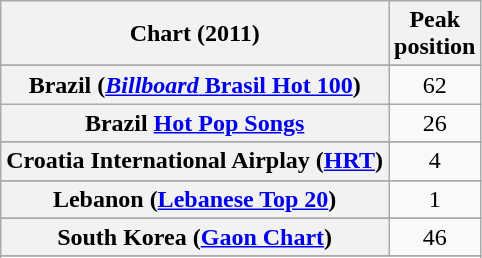<table class="wikitable sortable plainrowheaders" style="text-align:center">
<tr>
<th scope="col">Chart (2011)</th>
<th scope="col">Peak<br>position</th>
</tr>
<tr>
</tr>
<tr>
</tr>
<tr>
</tr>
<tr>
<th scope="row">Brazil (<a href='#'><em>Billboard</em> Brasil Hot 100</a>)</th>
<td>62</td>
</tr>
<tr>
<th scope="row">Brazil <a href='#'>Hot Pop Songs</a></th>
<td>26</td>
</tr>
<tr>
</tr>
<tr>
<th scope="row">Croatia International Airplay (<a href='#'>HRT</a>)</th>
<td style="text-align:center;">4</td>
</tr>
<tr>
</tr>
<tr>
</tr>
<tr>
</tr>
<tr>
<th scope="row">Lebanon (<a href='#'>Lebanese Top 20</a>)</th>
<td>1</td>
</tr>
<tr>
</tr>
<tr>
</tr>
<tr>
</tr>
<tr>
<th scope="row">South Korea (<a href='#'>Gaon Chart</a>)</th>
<td>46</td>
</tr>
<tr>
</tr>
<tr>
</tr>
<tr>
</tr>
<tr>
</tr>
<tr>
</tr>
<tr>
</tr>
<tr>
</tr>
<tr>
</tr>
</table>
